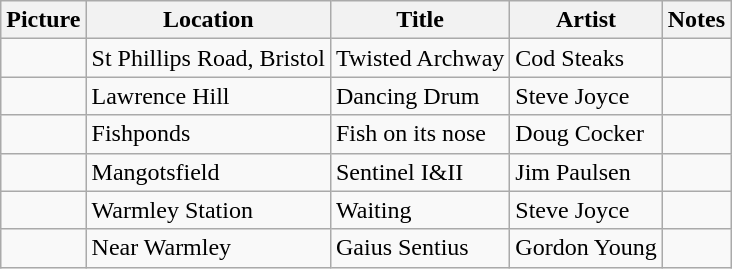<table class="wikitable">
<tr>
<th>Picture</th>
<th>Location</th>
<th>Title</th>
<th>Artist</th>
<th>Notes</th>
</tr>
<tr>
<td></td>
<td>St Phillips Road, Bristol</td>
<td>Twisted Archway</td>
<td>Cod Steaks</td>
<td></td>
</tr>
<tr>
<td></td>
<td>Lawrence Hill</td>
<td>Dancing Drum</td>
<td>Steve Joyce</td>
<td></td>
</tr>
<tr>
<td></td>
<td>Fishponds</td>
<td>Fish on its nose</td>
<td>Doug Cocker</td>
<td></td>
</tr>
<tr>
<td></td>
<td>Mangotsfield</td>
<td>Sentinel I&II</td>
<td>Jim Paulsen</td>
<td></td>
</tr>
<tr>
<td></td>
<td>Warmley Station</td>
<td>Waiting</td>
<td>Steve Joyce</td>
<td></td>
</tr>
<tr>
<td></td>
<td>Near Warmley</td>
<td>Gaius Sentius</td>
<td>Gordon Young</td>
<td></td>
</tr>
</table>
